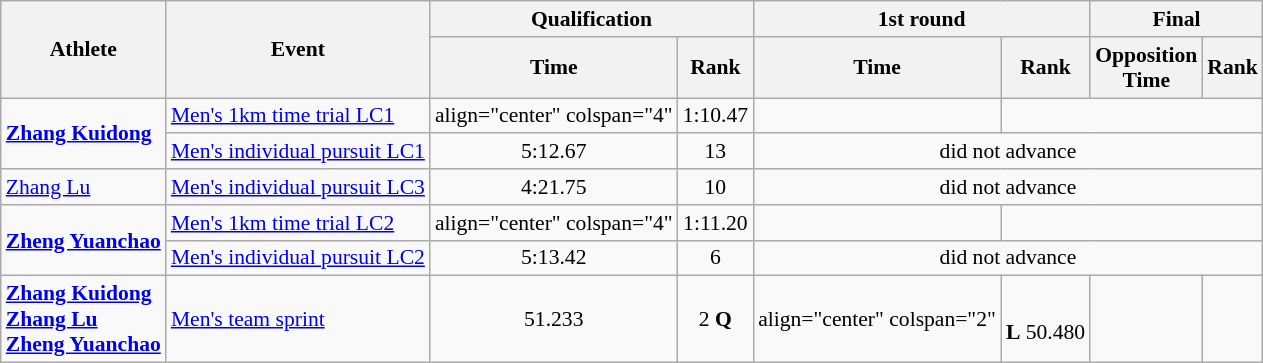<table class=wikitable style="font-size:90%">
<tr>
<th rowspan="2">Athlete</th>
<th rowspan="2">Event</th>
<th colspan="2">Qualification</th>
<th colspan="2">1st round</th>
<th colspan="2">Final</th>
</tr>
<tr>
<th>Time</th>
<th>Rank</th>
<th>Time</th>
<th>Rank</th>
<th>Opposition<br>Time</th>
<th>Rank</th>
</tr>
<tr>
<td rowspan="2"><strong><a href='#'>Zhang Kuidong</a></strong></td>
<td><a href='#'>Men's 1km time trial LC1</a></td>
<td>align="center" colspan="4" </td>
<td align="center">1:10.47</td>
<td align="center"></td>
</tr>
<tr>
<td><a href='#'>Men's individual pursuit LC1</a></td>
<td align="center">5:12.67</td>
<td align="center">13</td>
<td align="center" colspan="4">did not advance</td>
</tr>
<tr>
<td><a href='#'>Zhang Lu</a></td>
<td><a href='#'>Men's individual pursuit LC3</a></td>
<td align="center">4:21.75</td>
<td align="center">10</td>
<td align="center" colspan="4">did not advance</td>
</tr>
<tr>
<td rowspan="2"><strong><a href='#'>Zheng Yuanchao</a></strong></td>
<td><a href='#'>Men's 1km time trial LC2</a></td>
<td>align="center" colspan="4" </td>
<td align="center">1:11.20</td>
<td align="center"></td>
</tr>
<tr>
<td><a href='#'>Men's individual pursuit LC2</a></td>
<td align="center">5:13.42</td>
<td align="center">6</td>
<td align="center" colspan="4">did not advance</td>
</tr>
<tr>
<td><strong><a href='#'>Zhang Kuidong</a></strong><br> <strong><a href='#'>Zhang Lu</a></strong><br> <strong><a href='#'>Zheng Yuanchao</a></strong></td>
<td><a href='#'>Men's team sprint</a></td>
<td align="center">51.233</td>
<td align="center">2 <strong>Q</strong></td>
<td>align="center" colspan="2" </td>
<td align="center"><br> <strong>L</strong> 50.480</td>
<td align="center"></td>
</tr>
</table>
